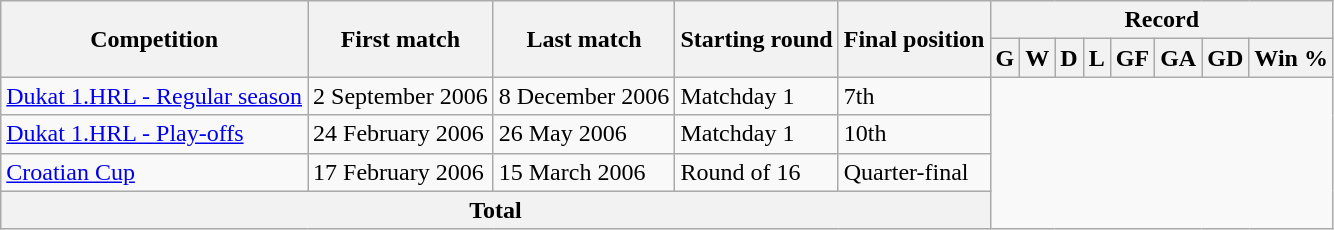<table class="wikitable" style="text-align: center">
<tr>
<th rowspan="2">Competition</th>
<th rowspan="2">First match</th>
<th rowspan="2">Last match</th>
<th rowspan="2">Starting round</th>
<th rowspan="2">Final position</th>
<th colspan="8">Record</th>
</tr>
<tr>
<th>G</th>
<th>W</th>
<th>D</th>
<th>L</th>
<th>GF</th>
<th>GA</th>
<th>GD</th>
<th>Win %</th>
</tr>
<tr>
<td align=left><a href='#'>Dukat 1.HRL - Regular season</a></td>
<td align=left>2 September 2006</td>
<td align=left>8 December 2006</td>
<td align=left>Matchday 1</td>
<td align=left>7th<br></td>
</tr>
<tr>
<td align=left><a href='#'>Dukat 1.HRL - Play-offs</a></td>
<td align=left>24 February 2006</td>
<td align=left>26 May 2006</td>
<td align=left>Matchday 1</td>
<td align=left>10th<br></td>
</tr>
<tr>
<td align=left><a href='#'>Croatian Cup</a></td>
<td align=left>17 February 2006</td>
<td align=left>15 March 2006</td>
<td align=left>Round of 16</td>
<td align=left>Quarter-final<br></td>
</tr>
<tr>
<th colspan="5">Total<br></th>
</tr>
</table>
